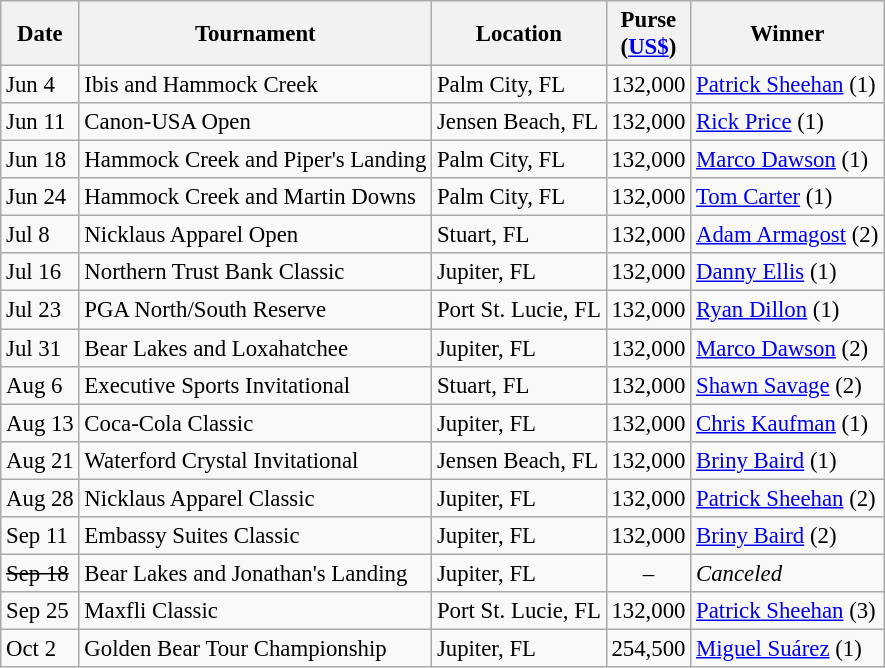<table class="wikitable" style="font-size:95%">
<tr>
<th>Date</th>
<th>Tournament</th>
<th>Location</th>
<th>Purse<br>(<a href='#'>US$</a>)</th>
<th>Winner</th>
</tr>
<tr>
<td>Jun 4</td>
<td>Ibis and Hammock Creek</td>
<td>Palm City, FL</td>
<td align=right>132,000</td>
<td> <a href='#'>Patrick Sheehan</a> (1)</td>
</tr>
<tr>
<td>Jun 11</td>
<td>Canon-USA Open</td>
<td>Jensen Beach, FL</td>
<td align=right>132,000</td>
<td> <a href='#'>Rick Price</a> (1)</td>
</tr>
<tr>
<td>Jun 18</td>
<td>Hammock Creek and Piper's Landing</td>
<td>Palm City, FL</td>
<td align=right>132,000</td>
<td> <a href='#'>Marco Dawson</a> (1)</td>
</tr>
<tr>
<td>Jun 24</td>
<td>Hammock Creek and Martin Downs</td>
<td>Palm City, FL</td>
<td align=right>132,000</td>
<td> <a href='#'>Tom Carter</a> (1)</td>
</tr>
<tr>
<td>Jul 8</td>
<td>Nicklaus Apparel Open</td>
<td>Stuart, FL</td>
<td align=right>132,000</td>
<td> <a href='#'>Adam Armagost</a> (2)</td>
</tr>
<tr>
<td>Jul 16</td>
<td>Northern Trust Bank Classic</td>
<td>Jupiter, FL</td>
<td align=right>132,000</td>
<td> <a href='#'>Danny Ellis</a> (1)</td>
</tr>
<tr>
<td>Jul 23</td>
<td>PGA North/South Reserve</td>
<td>Port St. Lucie, FL</td>
<td align=right>132,000</td>
<td> <a href='#'>Ryan Dillon</a> (1)</td>
</tr>
<tr>
<td>Jul 31</td>
<td>Bear Lakes and Loxahatchee</td>
<td>Jupiter, FL</td>
<td align=right>132,000</td>
<td> <a href='#'>Marco Dawson</a> (2)</td>
</tr>
<tr>
<td>Aug 6</td>
<td>Executive Sports Invitational</td>
<td>Stuart, FL</td>
<td align=right>132,000</td>
<td> <a href='#'>Shawn Savage</a> (2)</td>
</tr>
<tr>
<td>Aug 13</td>
<td>Coca-Cola Classic</td>
<td>Jupiter, FL</td>
<td align=right>132,000</td>
<td> <a href='#'>Chris Kaufman</a> (1)</td>
</tr>
<tr>
<td>Aug 21</td>
<td>Waterford Crystal Invitational</td>
<td>Jensen Beach, FL</td>
<td align=right>132,000</td>
<td> <a href='#'>Briny Baird</a> (1)</td>
</tr>
<tr>
<td>Aug 28</td>
<td>Nicklaus Apparel Classic</td>
<td>Jupiter, FL</td>
<td align=right>132,000</td>
<td> <a href='#'>Patrick Sheehan</a> (2)</td>
</tr>
<tr>
<td>Sep 11</td>
<td>Embassy Suites Classic</td>
<td>Jupiter, FL</td>
<td align=right>132,000</td>
<td> <a href='#'>Briny Baird</a> (2)</td>
</tr>
<tr>
<td><s>Sep 18</s></td>
<td>Bear Lakes and Jonathan's Landing</td>
<td>Jupiter, FL</td>
<td align=center>–</td>
<td><em>Canceled</em></td>
</tr>
<tr>
<td>Sep 25</td>
<td>Maxfli Classic</td>
<td>Port St. Lucie, FL</td>
<td align=right>132,000</td>
<td> <a href='#'>Patrick Sheehan</a> (3)</td>
</tr>
<tr>
<td>Oct 2</td>
<td>Golden Bear Tour Championship</td>
<td>Jupiter, FL</td>
<td align=right>254,500</td>
<td> <a href='#'>Miguel Suárez</a> (1)</td>
</tr>
</table>
